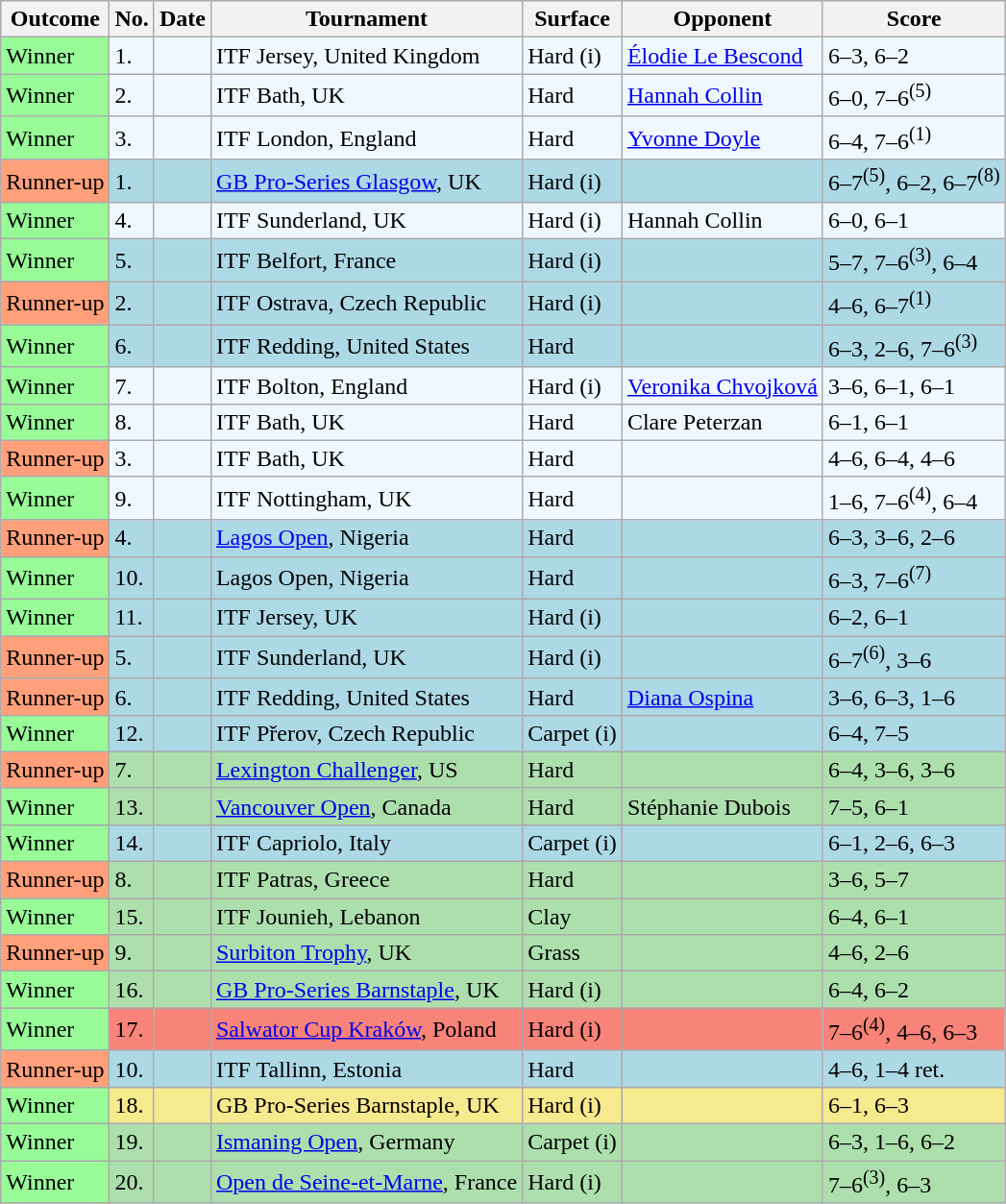<table class="sortable wikitable">
<tr>
<th>Outcome</th>
<th>No.</th>
<th>Date</th>
<th>Tournament</th>
<th>Surface</th>
<th>Opponent</th>
<th class="unsortable">Score</th>
</tr>
<tr bgcolor=#f0f8ff>
<td bgcolor=98FB98>Winner</td>
<td>1.</td>
<td></td>
<td>ITF Jersey, United Kingdom</td>
<td>Hard (i)</td>
<td> <a href='#'>Élodie Le Bescond</a></td>
<td>6–3, 6–2</td>
</tr>
<tr bgcolor=#f0f8ff>
<td bgcolor=98FB98>Winner</td>
<td>2.</td>
<td></td>
<td>ITF Bath, UK</td>
<td>Hard</td>
<td> <a href='#'>Hannah Collin</a></td>
<td>6–0, 7–6<sup>(5)</sup></td>
</tr>
<tr bgcolor=#f0f8ff>
<td bgcolor=98FB98>Winner</td>
<td>3.</td>
<td></td>
<td>ITF London, England</td>
<td>Hard</td>
<td> <a href='#'>Yvonne Doyle</a></td>
<td>6–4, 7–6<sup>(1)</sup></td>
</tr>
<tr bgcolor=lightblue>
<td bgcolor=FFA07A>Runner-up</td>
<td>1.</td>
<td></td>
<td><a href='#'>GB Pro-Series Glasgow</a>, UK</td>
<td>Hard (i)</td>
<td> </td>
<td>6–7<sup>(5)</sup>, 6–2, 6–7<sup>(8)</sup></td>
</tr>
<tr bgcolor=#f0f8ff>
<td bgcolor=#98FB98>Winner</td>
<td>4.</td>
<td></td>
<td>ITF Sunderland, UK</td>
<td>Hard (i)</td>
<td> Hannah Collin</td>
<td>6–0, 6–1</td>
</tr>
<tr bgcolor=lightblue>
<td bgcolor=98FB98>Winner</td>
<td>5.</td>
<td></td>
<td>ITF Belfort, France</td>
<td>Hard (i)</td>
<td> </td>
<td>5–7, 7–6<sup>(3)</sup>, 6–4</td>
</tr>
<tr bgcolor=lightblue>
<td bgcolor=FFA07A>Runner-up</td>
<td>2.</td>
<td></td>
<td>ITF Ostrava, Czech Republic</td>
<td>Hard (i)</td>
<td> </td>
<td>4–6, 6–7<sup>(1)</sup></td>
</tr>
<tr bgcolor=lightblue>
<td bgcolor=#98FB98>Winner</td>
<td>6.</td>
<td></td>
<td>ITF Redding, United States</td>
<td>Hard</td>
<td> </td>
<td>6–3, 2–6, 7–6<sup>(3)</sup></td>
</tr>
<tr bgcolor=#f0f8ff>
<td bgcolor=#98FB98>Winner</td>
<td>7.</td>
<td></td>
<td>ITF Bolton, England</td>
<td>Hard (i)</td>
<td> <a href='#'>Veronika Chvojková</a></td>
<td>3–6, 6–1, 6–1</td>
</tr>
<tr bgcolor=f0f8ff>
<td bgcolor=#98FB98>Winner</td>
<td>8.</td>
<td></td>
<td>ITF Bath, UK</td>
<td>Hard</td>
<td> Clare Peterzan</td>
<td>6–1, 6–1</td>
</tr>
<tr bgcolor=f0f8ff>
<td bgcolor=#FFA07A>Runner-up</td>
<td>3.</td>
<td></td>
<td>ITF Bath, UK</td>
<td>Hard</td>
<td> </td>
<td>4–6, 6–4, 4–6</td>
</tr>
<tr bgcolor=f0f8ff>
<td bgcolor=#98FB98>Winner</td>
<td>9.</td>
<td></td>
<td>ITF Nottingham, UK</td>
<td>Hard</td>
<td> </td>
<td>1–6, 7–6<sup>(4)</sup>, 6–4</td>
</tr>
<tr bgcolor=lightblue>
<td bgcolor=#FFA07A>Runner-up</td>
<td>4.</td>
<td></td>
<td><a href='#'>Lagos Open</a>, Nigeria</td>
<td>Hard</td>
<td> </td>
<td>6–3, 3–6, 2–6</td>
</tr>
<tr bgcolor=lightblue>
<td bgcolor=#98FB98>Winner</td>
<td>10.</td>
<td></td>
<td>Lagos Open, Nigeria</td>
<td>Hard</td>
<td> </td>
<td>6–3, 7–6<sup>(7)</sup></td>
</tr>
<tr bgcolor=lightblue>
<td bgcolor=#98FB98>Winner</td>
<td>11.</td>
<td></td>
<td>ITF Jersey, UK</td>
<td>Hard (i)</td>
<td> </td>
<td>6–2, 6–1</td>
</tr>
<tr bgcolor=lightblue>
<td bgcolor=#FFA07A>Runner-up</td>
<td>5.</td>
<td></td>
<td>ITF Sunderland, UK</td>
<td>Hard (i)</td>
<td> </td>
<td>6–7<sup>(6)</sup>, 3–6</td>
</tr>
<tr bgcolor=lightblue>
<td bgcolor=#FFA07A>Runner-up</td>
<td>6.</td>
<td></td>
<td>ITF Redding, United States</td>
<td>Hard</td>
<td> <a href='#'>Diana Ospina</a></td>
<td>3–6, 6–3, 1–6</td>
</tr>
<tr bgcolor=lightblue>
<td bgcolor=#98FB98>Winner</td>
<td>12.</td>
<td></td>
<td>ITF Přerov, Czech Republic</td>
<td>Carpet (i)</td>
<td> </td>
<td>6–4, 7–5</td>
</tr>
<tr bgcolor=#ADDFAD>
<td bgcolor=#FFA07A>Runner-up</td>
<td>7.</td>
<td></td>
<td><a href='#'>Lexington Challenger</a>, US</td>
<td>Hard</td>
<td> </td>
<td>6–4, 3–6, 3–6</td>
</tr>
<tr bgcolor=#ADDFAD>
<td bgcolor=#98FB98>Winner</td>
<td>13.</td>
<td></td>
<td><a href='#'>Vancouver Open</a>, Canada</td>
<td>Hard</td>
<td> Stéphanie Dubois</td>
<td>7–5, 6–1</td>
</tr>
<tr bgcolor=lightblue>
<td bgcolor=#98FB98>Winner</td>
<td>14.</td>
<td></td>
<td>ITF Capriolo, Italy</td>
<td>Carpet (i)</td>
<td> </td>
<td>6–1, 2–6, 6–3</td>
</tr>
<tr bgcolor=#ADDFAD>
<td bgcolor=#FFA07A>Runner-up</td>
<td>8.</td>
<td></td>
<td>ITF Patras, Greece</td>
<td>Hard</td>
<td> </td>
<td>3–6, 5–7</td>
</tr>
<tr bgcolor=#ADDFAD>
<td bgcolor=#98FB98>Winner</td>
<td>15.</td>
<td></td>
<td>ITF Jounieh, Lebanon</td>
<td>Clay</td>
<td> </td>
<td>6–4, 6–1</td>
</tr>
<tr bgcolor=#ADDFAD>
<td bgcolor=#FFA07A>Runner-up</td>
<td>9.</td>
<td></td>
<td><a href='#'>Surbiton Trophy</a>, UK</td>
<td>Grass</td>
<td> </td>
<td>4–6, 2–6</td>
</tr>
<tr bgcolor=#ADDFAD>
<td bgcolor=#98FB98>Winner</td>
<td>16.</td>
<td></td>
<td><a href='#'>GB Pro-Series Barnstaple</a>, UK</td>
<td>Hard (i)</td>
<td> </td>
<td>6–4, 6–2</td>
</tr>
<tr bgcolor=#F88379>
<td bgcolor=#98FB98>Winner</td>
<td>17.</td>
<td></td>
<td><a href='#'>Salwator Cup Kraków</a>, Poland</td>
<td>Hard (i)</td>
<td> </td>
<td>7–6<sup>(4)</sup>, 4–6, 6–3</td>
</tr>
<tr bgcolor=lightblue>
<td bgcolor=#FFA07A>Runner-up</td>
<td>10.</td>
<td></td>
<td>ITF Tallinn, Estonia</td>
<td>Hard</td>
<td> </td>
<td>4–6, 1–4 ret.</td>
</tr>
<tr bgcolor=#F7E98E>
<td bgcolor=#98FB98>Winner</td>
<td>18.</td>
<td></td>
<td>GB Pro-Series Barnstaple, UK</td>
<td>Hard (i)</td>
<td> </td>
<td>6–1, 6–3</td>
</tr>
<tr bgcolor=#ADDFAD>
<td bgcolor=#98FB98>Winner</td>
<td>19.</td>
<td></td>
<td><a href='#'>Ismaning Open</a>, Germany</td>
<td>Carpet (i)</td>
<td> </td>
<td>6–3, 1–6, 6–2</td>
</tr>
<tr bgcolor=#ADDFAD>
<td bgcolor=#98FB98>Winner</td>
<td>20.</td>
<td></td>
<td><a href='#'>Open de Seine-et-Marne</a>, France</td>
<td>Hard (i)</td>
<td> </td>
<td>7–6<sup>(3)</sup>, 6–3</td>
</tr>
</table>
